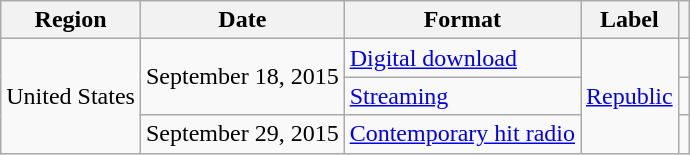<table class="wikitable plainrowheaders">
<tr>
<th scope="col">Region</th>
<th scope="col">Date</th>
<th scope="col">Format</th>
<th scope="col">Label</th>
<th scope="col"></th>
</tr>
<tr>
<td rowspan="3">United States</td>
<td rowspan="2">September 18, 2015</td>
<td><a href='#'>Digital download</a></td>
<td rowspan="3"><a href='#'>Republic</a></td>
<td></td>
</tr>
<tr>
<td><a href='#'>Streaming</a></td>
<td></td>
</tr>
<tr>
<td>September 29, 2015</td>
<td><a href='#'>Contemporary hit radio</a></td>
<td></td>
</tr>
</table>
